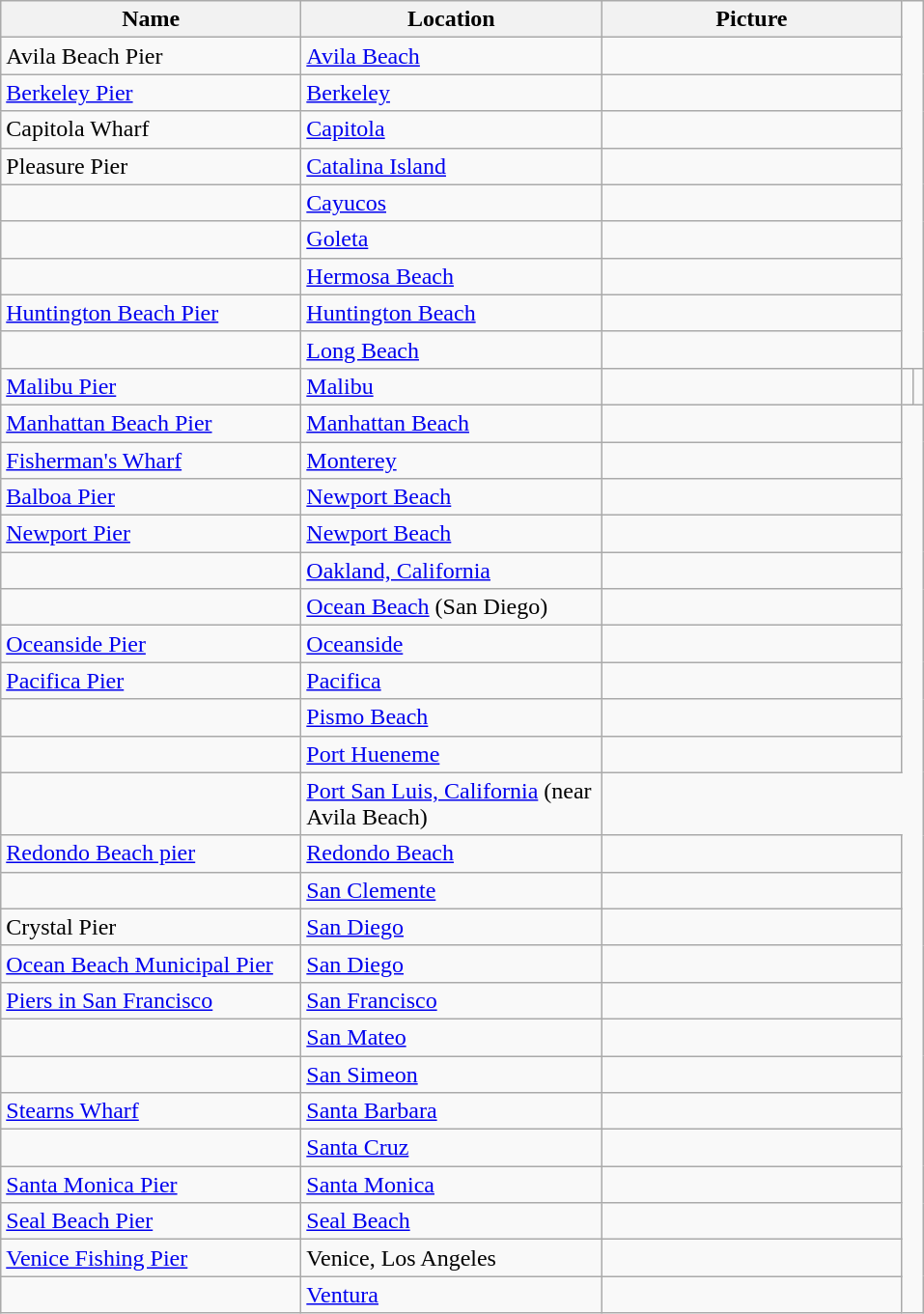<table class="wikitable">
<tr>
<th width="200px">Name</th>
<th width="200px">Location</th>
<th width="200px">Picture</th>
</tr>
<tr>
<td>Avila Beach Pier</td>
<td><a href='#'>Avila Beach</a></td>
<td></td>
</tr>
<tr>
<td><a href='#'>Berkeley Pier</a></td>
<td><a href='#'>Berkeley</a></td>
<td></td>
</tr>
<tr>
<td>Capitola Wharf</td>
<td><a href='#'>Capitola</a></td>
<td></td>
</tr>
<tr>
<td>Pleasure Pier</td>
<td><a href='#'>Catalina Island</a></td>
<td></td>
</tr>
<tr>
<td></td>
<td><a href='#'>Cayucos</a></td>
<td></td>
</tr>
<tr>
<td></td>
<td><a href='#'>Goleta</a></td>
<td></td>
</tr>
<tr>
<td></td>
<td><a href='#'>Hermosa Beach</a></td>
<td></td>
</tr>
<tr>
<td><a href='#'>Huntington Beach Pier</a></td>
<td><a href='#'>Huntington Beach</a></td>
<td></td>
</tr>
<tr>
<td></td>
<td><a href='#'>Long Beach</a></td>
<td></td>
</tr>
<tr>
<td><a href='#'>Malibu Pier</a></td>
<td><a href='#'>Malibu</a></td>
<td></td>
<td></td>
<td></td>
</tr>
<tr>
<td><a href='#'>Manhattan Beach Pier</a></td>
<td><a href='#'>Manhattan Beach</a></td>
<td></td>
</tr>
<tr>
<td><a href='#'>Fisherman's Wharf</a></td>
<td><a href='#'>Monterey</a></td>
<td></td>
</tr>
<tr>
<td><a href='#'>Balboa Pier</a></td>
<td><a href='#'>Newport Beach</a></td>
<td></td>
</tr>
<tr>
<td><a href='#'>Newport Pier</a></td>
<td><a href='#'>Newport Beach</a></td>
<td></td>
</tr>
<tr>
<td></td>
<td><a href='#'>Oakland, California</a></td>
<td></td>
</tr>
<tr>
<td></td>
<td><a href='#'>Ocean Beach</a> (San Diego)</td>
<td></td>
</tr>
<tr>
<td><a href='#'>Oceanside Pier</a></td>
<td><a href='#'>Oceanside</a></td>
<td></td>
</tr>
<tr>
<td><a href='#'>Pacifica Pier</a></td>
<td><a href='#'>Pacifica</a></td>
<td></td>
</tr>
<tr>
<td></td>
<td><a href='#'>Pismo Beach</a></td>
<td></td>
</tr>
<tr>
<td></td>
<td><a href='#'>Port Hueneme</a></td>
<td></td>
</tr>
<tr>
<td></td>
<td><a href='#'>Port San Luis, California</a> (near Avila Beach)</td>
</tr>
<tr>
<td><a href='#'>Redondo Beach pier</a></td>
<td><a href='#'>Redondo Beach</a></td>
<td></td>
</tr>
<tr>
<td></td>
<td><a href='#'>San Clemente</a></td>
<td></td>
</tr>
<tr>
<td>Crystal Pier</td>
<td><a href='#'>San Diego</a></td>
<td></td>
</tr>
<tr>
<td><a href='#'>Ocean Beach Municipal Pier</a></td>
<td><a href='#'>San Diego</a></td>
<td></td>
</tr>
<tr>
<td><a href='#'>Piers in San Francisco</a></td>
<td><a href='#'>San Francisco</a></td>
<td></td>
</tr>
<tr>
<td></td>
<td><a href='#'>San Mateo</a></td>
<td></td>
</tr>
<tr>
<td></td>
<td><a href='#'>San Simeon</a></td>
<td></td>
</tr>
<tr>
<td><a href='#'>Stearns Wharf</a></td>
<td><a href='#'>Santa Barbara</a></td>
<td></td>
</tr>
<tr>
<td></td>
<td><a href='#'>Santa Cruz</a></td>
<td></td>
</tr>
<tr>
<td><a href='#'>Santa Monica Pier</a></td>
<td><a href='#'>Santa Monica</a></td>
<td></td>
</tr>
<tr>
<td><a href='#'>Seal Beach Pier</a></td>
<td><a href='#'>Seal Beach</a></td>
<td></td>
</tr>
<tr>
<td><a href='#'>Venice Fishing Pier</a></td>
<td>Venice, Los Angeles</td>
<td></td>
</tr>
<tr>
<td></td>
<td><a href='#'>Ventura</a></td>
<td></td>
</tr>
</table>
